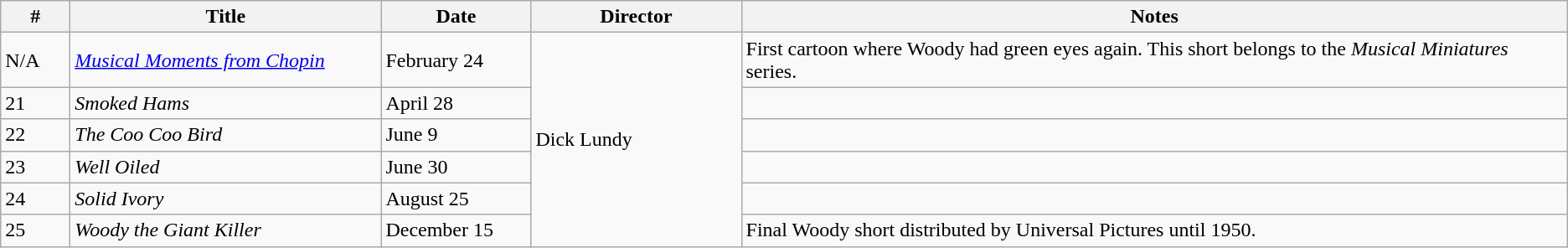<table class="wikitable">
<tr>
<th style="width:3em">#</th>
<th style="width:15em">Title</th>
<th style="width:7em">Date</th>
<th style="width:10em">Director</th>
<th>Notes</th>
</tr>
<tr>
<td>N/A</td>
<td><em><a href='#'>Musical Moments from Chopin</a></em> </td>
<td>February 24</td>
<td rowspan="6">Dick Lundy</td>
<td>First cartoon where Woody had green eyes again. This short belongs to the <em>Musical Miniatures</em> series.</td>
</tr>
<tr>
<td>21</td>
<td><em>Smoked Hams</em></td>
<td>April 28</td>
<td></td>
</tr>
<tr>
<td>22</td>
<td><em>The Coo Coo Bird</em></td>
<td>June 9</td>
<td></td>
</tr>
<tr>
<td>23</td>
<td><em>Well Oiled</em></td>
<td>June 30</td>
<td></td>
</tr>
<tr>
<td>24</td>
<td><em>Solid Ivory</em></td>
<td>August 25</td>
<td></td>
</tr>
<tr>
<td>25</td>
<td><em>Woody the Giant Killer</em></td>
<td>December 15</td>
<td>Final Woody short distributed by Universal Pictures until 1950.</td>
</tr>
</table>
